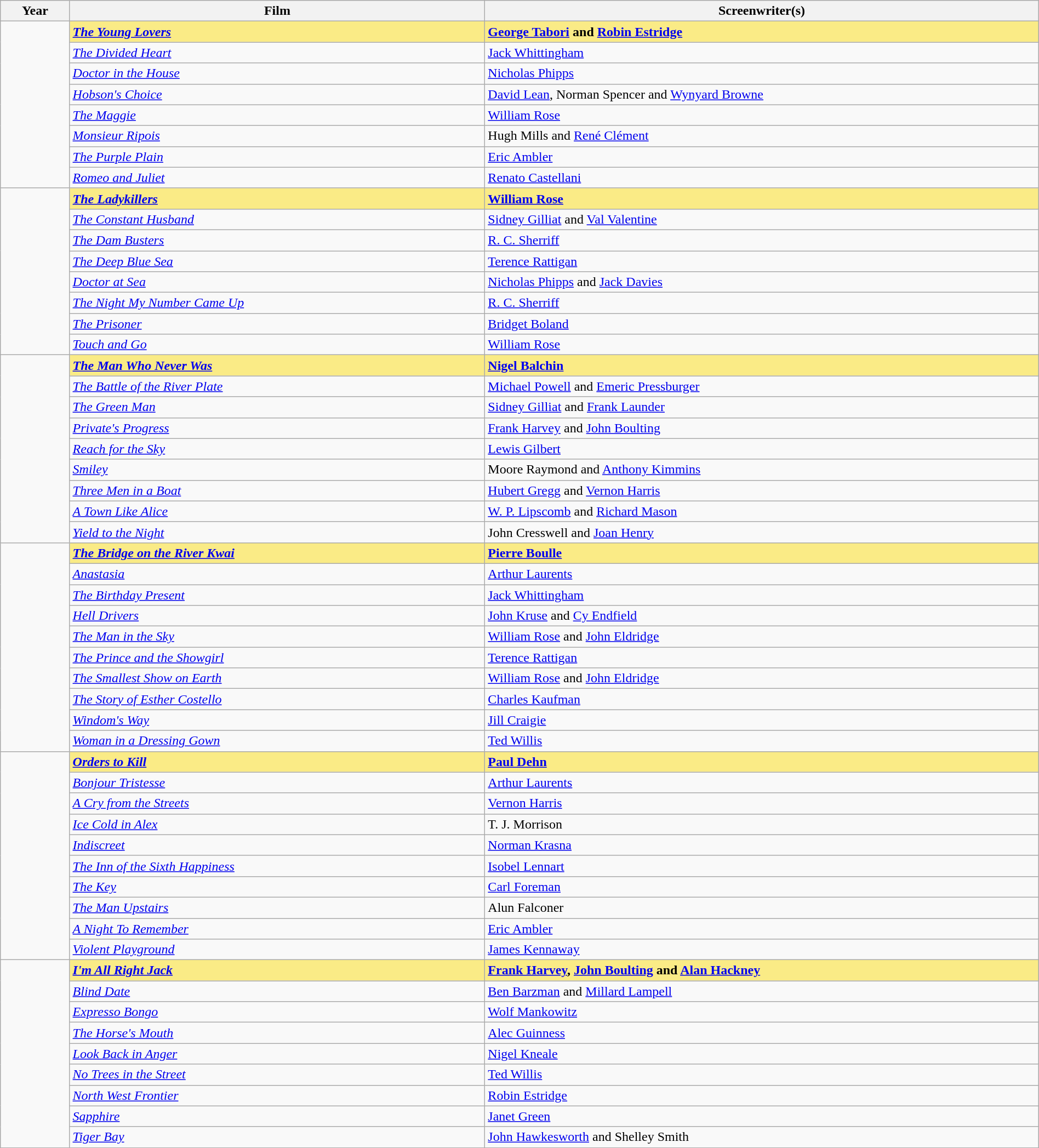<table class="wikitable" style="width:100%;" cellpadding="5">
<tr>
<th style="width:5%;">Year</th>
<th style="width:30%;">Film</th>
<th style="width:40%;">Screenwriter(s)</th>
</tr>
<tr>
<td rowspan="8"></td>
<td style="background:#FAEB86"><strong><em><a href='#'>The Young Lovers</a></em></strong></td>
<td style="background:#FAEB86"><strong><a href='#'>George Tabori</a> and <a href='#'>Robin Estridge</a></strong></td>
</tr>
<tr>
<td><em><a href='#'>The Divided Heart</a></em></td>
<td><a href='#'>Jack Whittingham</a></td>
</tr>
<tr>
<td><em><a href='#'>Doctor in the House</a></em></td>
<td><a href='#'>Nicholas Phipps</a></td>
</tr>
<tr>
<td><em><a href='#'>Hobson's Choice</a></em></td>
<td><a href='#'>David Lean</a>, Norman Spencer and <a href='#'>Wynyard Browne</a></td>
</tr>
<tr>
<td><em><a href='#'>The Maggie</a></em></td>
<td><a href='#'>William Rose</a></td>
</tr>
<tr>
<td><em><a href='#'>Monsieur Ripois</a></em></td>
<td>Hugh Mills and <a href='#'>René Clément</a></td>
</tr>
<tr>
<td><em><a href='#'>The Purple Plain</a></em></td>
<td><a href='#'>Eric Ambler</a></td>
</tr>
<tr>
<td><em><a href='#'>Romeo and Juliet</a></em></td>
<td><a href='#'>Renato Castellani</a></td>
</tr>
<tr>
<td rowspan="8"></td>
<td style="background:#FAEB86"><strong><em><a href='#'>The Ladykillers</a></em></strong></td>
<td style="background:#FAEB86"><strong><a href='#'>William Rose</a></strong></td>
</tr>
<tr>
<td><em><a href='#'>The Constant Husband</a></em></td>
<td><a href='#'>Sidney Gilliat</a> and <a href='#'>Val Valentine</a></td>
</tr>
<tr>
<td><em><a href='#'>The Dam Busters</a></em></td>
<td><a href='#'>R. C. Sherriff</a></td>
</tr>
<tr>
<td><em><a href='#'>The Deep Blue Sea</a></em></td>
<td><a href='#'>Terence Rattigan</a></td>
</tr>
<tr>
<td><em><a href='#'>Doctor at Sea</a></em></td>
<td><a href='#'>Nicholas Phipps</a> and <a href='#'>Jack Davies</a></td>
</tr>
<tr>
<td><em><a href='#'>The Night My Number Came Up</a></em></td>
<td><a href='#'>R. C. Sherriff</a></td>
</tr>
<tr>
<td><em><a href='#'>The Prisoner</a></em></td>
<td><a href='#'>Bridget Boland</a></td>
</tr>
<tr>
<td><em><a href='#'>Touch and Go</a></em></td>
<td><a href='#'>William Rose</a></td>
</tr>
<tr>
<td rowspan="9"></td>
<td style="background:#FAEB86"><strong><em><a href='#'>The Man Who Never Was</a></em></strong></td>
<td style="background:#FAEB86"><strong><a href='#'>Nigel Balchin</a></strong></td>
</tr>
<tr>
<td><em><a href='#'>The Battle of the River Plate</a></em></td>
<td><a href='#'>Michael Powell</a> and <a href='#'>Emeric Pressburger</a></td>
</tr>
<tr>
<td><em><a href='#'>The Green Man</a></em></td>
<td><a href='#'>Sidney Gilliat</a> and <a href='#'>Frank Launder</a></td>
</tr>
<tr>
<td><em><a href='#'>Private's Progress</a></em></td>
<td><a href='#'>Frank Harvey</a> and <a href='#'>John Boulting</a></td>
</tr>
<tr>
<td><em><a href='#'>Reach for the Sky</a></em></td>
<td><a href='#'>Lewis Gilbert</a></td>
</tr>
<tr>
<td><em><a href='#'>Smiley</a></em></td>
<td>Moore Raymond and <a href='#'>Anthony Kimmins</a></td>
</tr>
<tr>
<td><em><a href='#'>Three Men in a Boat</a></em></td>
<td><a href='#'>Hubert Gregg</a> and <a href='#'>Vernon Harris</a></td>
</tr>
<tr>
<td><em><a href='#'>A Town Like Alice</a></em></td>
<td><a href='#'>W. P. Lipscomb</a> and <a href='#'>Richard Mason</a></td>
</tr>
<tr>
<td><em><a href='#'>Yield to the Night</a></em></td>
<td>John Cresswell and <a href='#'>Joan Henry</a></td>
</tr>
<tr>
<td rowspan="10"></td>
<td style="background:#FAEB86"><strong><em><a href='#'>The Bridge on the River Kwai</a></em></strong></td>
<td style="background:#FAEB86"><strong><a href='#'>Pierre Boulle</a></strong></td>
</tr>
<tr>
<td><em><a href='#'>Anastasia</a></em></td>
<td><a href='#'>Arthur Laurents</a></td>
</tr>
<tr>
<td><em><a href='#'>The Birthday Present</a></em></td>
<td><a href='#'>Jack Whittingham</a></td>
</tr>
<tr>
<td><em><a href='#'>Hell Drivers</a></em></td>
<td><a href='#'>John Kruse</a> and <a href='#'>Cy Endfield</a></td>
</tr>
<tr>
<td><em><a href='#'>The Man in the Sky</a></em></td>
<td><a href='#'>William Rose</a> and <a href='#'>John Eldridge</a></td>
</tr>
<tr>
<td><em><a href='#'>The Prince and the Showgirl</a></em></td>
<td><a href='#'>Terence Rattigan</a></td>
</tr>
<tr>
<td><em><a href='#'>The Smallest Show on Earth</a></em></td>
<td><a href='#'>William Rose</a> and <a href='#'>John Eldridge</a></td>
</tr>
<tr>
<td><em><a href='#'>The Story of Esther Costello</a></em></td>
<td><a href='#'>Charles Kaufman</a></td>
</tr>
<tr>
<td><em><a href='#'>Windom's Way</a></em></td>
<td><a href='#'>Jill Craigie</a></td>
</tr>
<tr>
<td><em><a href='#'>Woman in a Dressing Gown</a></em></td>
<td><a href='#'>Ted Willis</a></td>
</tr>
<tr>
<td rowspan="10"></td>
<td style="background:#FAEB86"><strong><em><a href='#'>Orders to Kill</a></em></strong></td>
<td style="background:#FAEB86"><strong><a href='#'>Paul Dehn</a></strong></td>
</tr>
<tr>
<td><em><a href='#'>Bonjour Tristesse</a></em></td>
<td><a href='#'>Arthur Laurents</a></td>
</tr>
<tr>
<td><em><a href='#'>A Cry from the Streets</a></em></td>
<td><a href='#'>Vernon Harris</a></td>
</tr>
<tr>
<td><em><a href='#'>Ice Cold in Alex</a></em></td>
<td>T. J. Morrison</td>
</tr>
<tr>
<td><em><a href='#'>Indiscreet</a></em></td>
<td><a href='#'>Norman Krasna</a></td>
</tr>
<tr>
<td><em><a href='#'>The Inn of the Sixth Happiness</a></em></td>
<td><a href='#'>Isobel Lennart</a></td>
</tr>
<tr>
<td><em><a href='#'>The Key</a></em></td>
<td><a href='#'>Carl Foreman</a></td>
</tr>
<tr>
<td><em><a href='#'>The Man Upstairs</a></em></td>
<td>Alun Falconer</td>
</tr>
<tr>
<td><em><a href='#'>A Night To Remember</a></em></td>
<td><a href='#'>Eric Ambler</a></td>
</tr>
<tr>
<td><em><a href='#'>Violent Playground</a></em></td>
<td><a href='#'>James Kennaway</a></td>
</tr>
<tr>
<td rowspan="9"></td>
<td style="background:#FAEB86"><strong><em><a href='#'>I'm All Right Jack</a></em></strong></td>
<td style="background:#FAEB86"><strong><a href='#'>Frank Harvey</a>, <a href='#'>John Boulting</a> and <a href='#'>Alan Hackney</a></strong></td>
</tr>
<tr>
<td><em><a href='#'>Blind Date</a></em></td>
<td><a href='#'>Ben Barzman</a> and <a href='#'>Millard Lampell</a></td>
</tr>
<tr>
<td><em><a href='#'>Expresso Bongo</a></em></td>
<td><a href='#'>Wolf Mankowitz</a></td>
</tr>
<tr>
<td><em><a href='#'>The Horse's Mouth</a></em></td>
<td><a href='#'>Alec Guinness</a></td>
</tr>
<tr>
<td><em><a href='#'>Look Back in Anger</a></em></td>
<td><a href='#'>Nigel Kneale</a></td>
</tr>
<tr>
<td><em><a href='#'>No Trees in the Street</a></em></td>
<td><a href='#'>Ted Willis</a></td>
</tr>
<tr>
<td><em><a href='#'>North West Frontier</a></em></td>
<td><a href='#'>Robin Estridge</a></td>
</tr>
<tr>
<td><em><a href='#'>Sapphire</a></em></td>
<td><a href='#'>Janet Green</a></td>
</tr>
<tr>
<td><em><a href='#'>Tiger Bay</a></em></td>
<td><a href='#'>John Hawkesworth</a> and Shelley Smith</td>
</tr>
</table>
